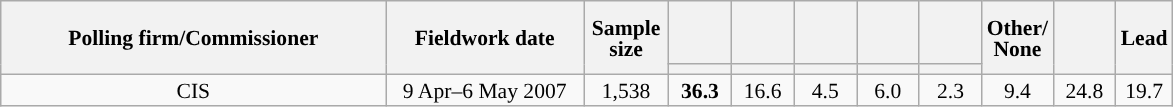<table class="wikitable collapsible collapsed" style="text-align:center; font-size:90%; line-height:14px;">
<tr style="height:42px;">
<th style="width:250px;" rowspan="2">Polling firm/Commissioner</th>
<th style="width:125px;" rowspan="2">Fieldwork date</th>
<th style="width:50px;" rowspan="2">Sample size</th>
<th style="width:35px;"></th>
<th style="width:35px;"></th>
<th style="width:35px;"></th>
<th style="width:35px;"></th>
<th style="width:35px;"></th>
<th style="width:35px;" rowspan="2">Other/<br>None</th>
<th style="width:35px;" rowspan="2"></th>
<th style="width:30px;" rowspan="2">Lead</th>
</tr>
<tr>
<th style="color:inherit;background:"></th>
<th style="color:inherit;background:"></th>
<th style="color:inherit;background:"></th>
<th style="color:inherit;background:"></th>
<th style="color:inherit;background:"></th>
</tr>
<tr>
<td>CIS</td>
<td>9 Apr–6 May 2007</td>
<td>1,538</td>
<td><strong>36.3</strong></td>
<td>16.6</td>
<td>4.5</td>
<td>6.0</td>
<td>2.3</td>
<td>9.4</td>
<td>24.8</td>
<td style="background:">19.7</td>
</tr>
</table>
